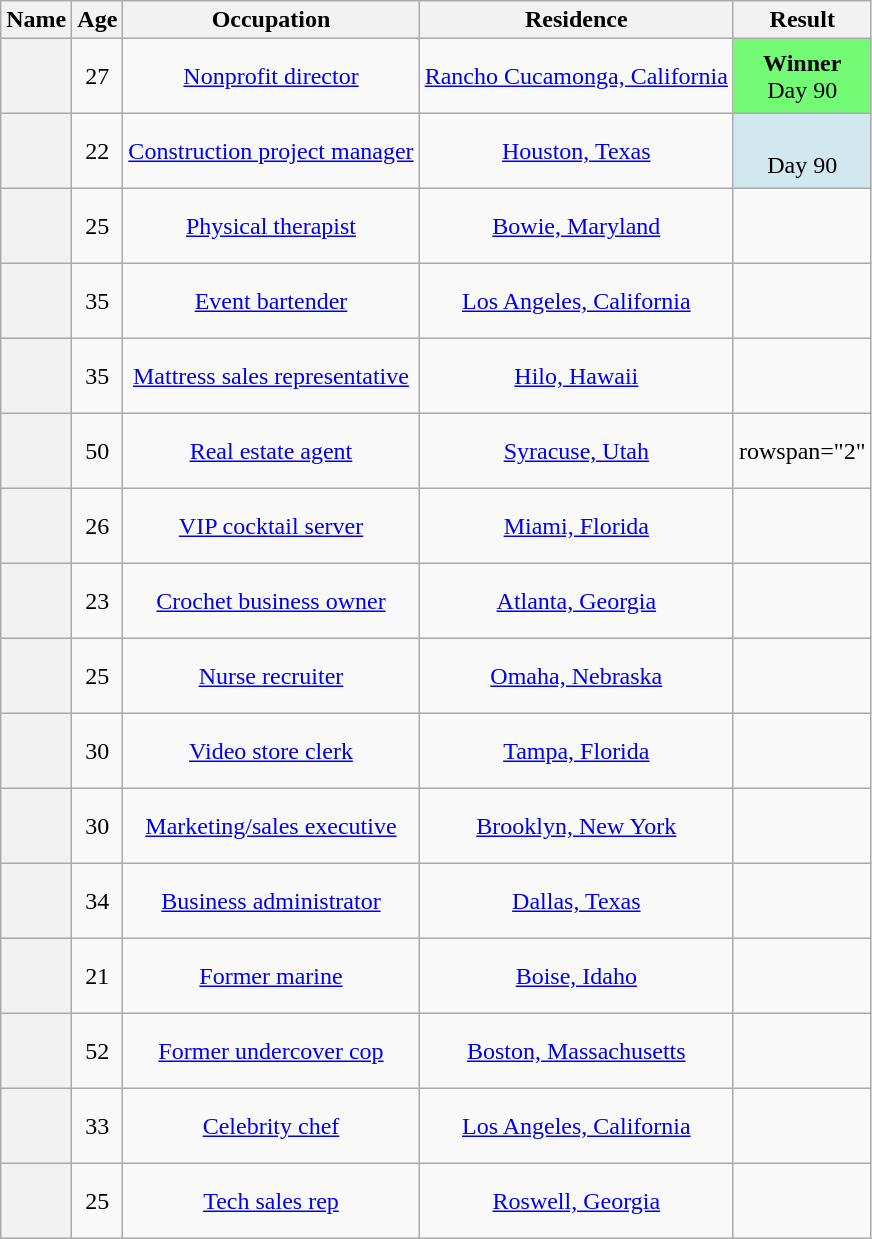<table class="wikitable sortable" style="text-align:center;">
<tr>
<th scope="col">Name</th>
<th scope="col">Age</th>
<th scope="col" class="unsortable">Occupation</th>
<th scope="col" class="unsortable">Residence</th>
<th scope="col" class="unsortable">Result</th>
</tr>
<tr style="height:50px">
<th scope="row"></th>
<td>27</td>
<td><a href='#'>Nonprofit director</a></td>
<td><a href='#'>Rancho Cucamonga, California</a></td>
<td bgcolor="73FB76"><strong>Winner</strong><br>Day 90</td>
</tr>
<tr style="height:50px">
<th scope="row"></th>
<td>22</td>
<td><a href='#'>Construction project manager</a></td>
<td><a href='#'>Houston, Texas</a></td>
<td bgcolor="D1E8EF"><br>Day 90</td>
</tr>
<tr style="height:50px">
<th scope="row"></th>
<td>25</td>
<td><a href='#'>Physical therapist</a></td>
<td><a href='#'>Bowie, Maryland</a></td>
<td></td>
</tr>
<tr style="height:50px">
<th scope="row"></th>
<td>35</td>
<td><a href='#'>Event bartender</a></td>
<td><a href='#'>Los Angeles, California</a></td>
<td></td>
</tr>
<tr style="height:50px">
<th scope="row"></th>
<td>35</td>
<td><a href='#'>Mattress sales representative</a></td>
<td><a href='#'>Hilo, Hawaii</a></td>
<td></td>
</tr>
<tr style="height:50px">
<th scope="row"></th>
<td>50</td>
<td><a href='#'>Real estate agent</a></td>
<td><a href='#'>Syracuse, Utah</a></td>
<td>rowspan="2" </td>
</tr>
<tr style="height:50px">
<th scope="row"></th>
<td>26</td>
<td><a href='#'>VIP cocktail server</a></td>
<td><a href='#'>Miami, Florida</a></td>
</tr>
<tr style="height:50px">
<th scope="row"></th>
<td>23</td>
<td><a href='#'>Crochet business owner</a></td>
<td><a href='#'>Atlanta, Georgia</a></td>
<td></td>
</tr>
<tr style="height:50px">
<th scope="row"></th>
<td>25</td>
<td><a href='#'>Nurse recruiter</a></td>
<td><a href='#'>Omaha, Nebraska</a></td>
<td></td>
</tr>
<tr style="height:50px">
<th scope="row"></th>
<td>30</td>
<td><a href='#'>Video store clerk</a></td>
<td><a href='#'>Tampa, Florida</a></td>
<td></td>
</tr>
<tr style="height:50px">
<th scope="row"></th>
<td>30</td>
<td><a href='#'>Marketing/sales executive</a></td>
<td><a href='#'>Brooklyn, New York</a></td>
<td></td>
</tr>
<tr style="height:50px">
<th scope="row"></th>
<td>34</td>
<td><a href='#'>Business administrator</a></td>
<td><a href='#'>Dallas, Texas</a></td>
<td></td>
</tr>
<tr style="height:50px">
<th scope="row"></th>
<td>21</td>
<td><a href='#'>Former marine</a></td>
<td><a href='#'>Boise, Idaho</a></td>
<td></td>
</tr>
<tr style="height:50px">
<th scope="row"></th>
<td>52</td>
<td><a href='#'>Former undercover cop</a></td>
<td><a href='#'>Boston, Massachusetts</a></td>
<td></td>
</tr>
<tr style="height:50px">
<th scope="row"></th>
<td>33</td>
<td><a href='#'>Celebrity chef</a></td>
<td><a href='#'>Los Angeles, California</a></td>
<td></td>
</tr>
<tr style="height:50px">
<th scope="row"></th>
<td>25</td>
<td><a href='#'>Tech sales rep</a></td>
<td><a href='#'>Roswell, Georgia</a></td>
<td></td>
</tr>
</table>
